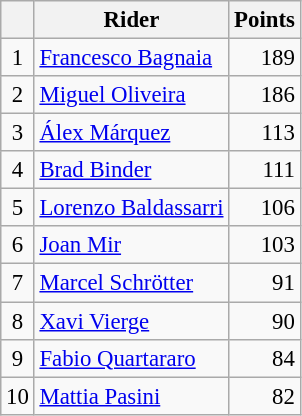<table class="wikitable" style="font-size: 95%;">
<tr>
<th></th>
<th>Rider</th>
<th>Points</th>
</tr>
<tr>
<td align=center>1</td>
<td> <a href='#'>Francesco Bagnaia</a></td>
<td align=right>189</td>
</tr>
<tr>
<td align=center>2</td>
<td> <a href='#'>Miguel Oliveira</a></td>
<td align=right>186</td>
</tr>
<tr>
<td align=center>3</td>
<td> <a href='#'>Álex Márquez</a></td>
<td align=right>113</td>
</tr>
<tr>
<td align=center>4</td>
<td> <a href='#'>Brad Binder</a></td>
<td align=right>111</td>
</tr>
<tr>
<td align=center>5</td>
<td> <a href='#'>Lorenzo Baldassarri</a></td>
<td align=right>106</td>
</tr>
<tr>
<td align=center>6</td>
<td> <a href='#'>Joan Mir</a></td>
<td align=right>103</td>
</tr>
<tr>
<td align=center>7</td>
<td> <a href='#'>Marcel Schrötter</a></td>
<td align=right>91</td>
</tr>
<tr>
<td align=center>8</td>
<td> <a href='#'>Xavi Vierge</a></td>
<td align=right>90</td>
</tr>
<tr>
<td align=center>9</td>
<td> <a href='#'>Fabio Quartararo</a></td>
<td align=right>84</td>
</tr>
<tr>
<td align=center>10</td>
<td> <a href='#'>Mattia Pasini</a></td>
<td align=right>82</td>
</tr>
</table>
